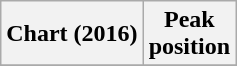<table class="wikitable sortable plainrowheaders" style="text-align:center">
<tr>
<th scope="col">Chart (2016)</th>
<th scope="col">Peak<br> position</th>
</tr>
<tr>
</tr>
</table>
